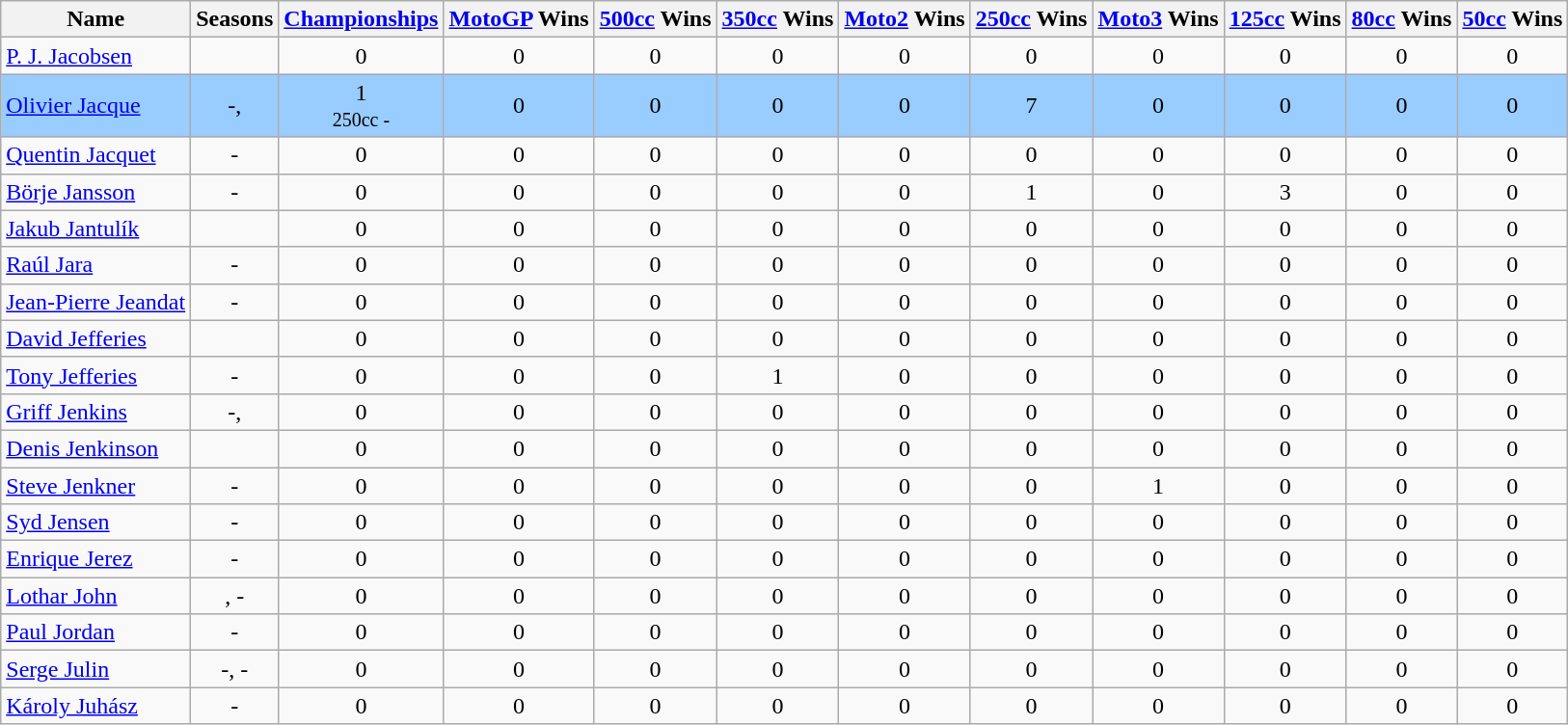<table class="wikitable">
<tr>
<th>Name</th>
<th>Seasons</th>
<th><a href='#'>Championships</a></th>
<th><a href='#'>MotoGP</a> Wins</th>
<th><a href='#'>500cc</a> Wins</th>
<th><a href='#'>350cc</a> Wins</th>
<th><a href='#'>Moto2</a> Wins</th>
<th><a href='#'>250cc</a> Wins</th>
<th><a href='#'>Moto3</a> Wins</th>
<th><a href='#'>125cc</a> Wins</th>
<th><a href='#'>80cc</a> Wins</th>
<th><a href='#'>50cc</a> Wins</th>
</tr>
<tr align="center">
<td align="left"> <a href='#'>P. J. Jacobsen</a></td>
<td></td>
<td>0</td>
<td>0</td>
<td>0</td>
<td>0</td>
<td>0</td>
<td>0</td>
<td>0</td>
<td>0</td>
<td>0</td>
<td>0</td>
</tr>
<tr align="center" style="background:#99CCFF;">
<td align="left"> <a href='#'>Olivier Jacque</a></td>
<td>-, </td>
<td>1<br><small>250cc - </small></td>
<td>0</td>
<td>0</td>
<td>0</td>
<td>0</td>
<td>7</td>
<td>0</td>
<td>0</td>
<td>0</td>
<td>0</td>
</tr>
<tr align="center">
<td align="left"> <a href='#'>Quentin Jacquet</a></td>
<td>-</td>
<td>0</td>
<td>0</td>
<td>0</td>
<td>0</td>
<td>0</td>
<td>0</td>
<td>0</td>
<td>0</td>
<td>0</td>
<td>0</td>
</tr>
<tr align="center">
<td align="left"> <a href='#'>Börje Jansson</a></td>
<td>-</td>
<td>0</td>
<td>0</td>
<td>0</td>
<td>0</td>
<td>0</td>
<td>1</td>
<td>0</td>
<td>3</td>
<td>0</td>
<td>0</td>
</tr>
<tr align="center">
<td align="left"> <a href='#'>Jakub Jantulík</a></td>
<td></td>
<td>0</td>
<td>0</td>
<td>0</td>
<td>0</td>
<td>0</td>
<td>0</td>
<td>0</td>
<td>0</td>
<td>0</td>
<td>0</td>
</tr>
<tr align="center">
<td align="left"> <a href='#'>Raúl Jara</a></td>
<td>-</td>
<td>0</td>
<td>0</td>
<td>0</td>
<td>0</td>
<td>0</td>
<td>0</td>
<td>0</td>
<td>0</td>
<td>0</td>
<td>0</td>
</tr>
<tr align="center">
<td align="left"> <a href='#'>Jean-Pierre Jeandat</a></td>
<td>-</td>
<td>0</td>
<td>0</td>
<td>0</td>
<td>0</td>
<td>0</td>
<td>0</td>
<td>0</td>
<td>0</td>
<td>0</td>
<td>0</td>
</tr>
<tr align="center">
<td align="left"> <a href='#'>David Jefferies</a></td>
<td></td>
<td>0</td>
<td>0</td>
<td>0</td>
<td>0</td>
<td>0</td>
<td>0</td>
<td>0</td>
<td>0</td>
<td>0</td>
<td>0</td>
</tr>
<tr align="center">
<td align="left"> <a href='#'>Tony Jefferies</a></td>
<td>-</td>
<td>0</td>
<td>0</td>
<td>0</td>
<td>1</td>
<td>0</td>
<td>0</td>
<td>0</td>
<td>0</td>
<td>0</td>
<td>0</td>
</tr>
<tr align="center">
<td align="left"> <a href='#'>Griff Jenkins</a></td>
<td>-, </td>
<td>0</td>
<td>0</td>
<td>0</td>
<td>0</td>
<td>0</td>
<td>0</td>
<td>0</td>
<td>0</td>
<td>0</td>
<td>0</td>
</tr>
<tr align="center">
<td align="left"> <a href='#'>Denis Jenkinson</a></td>
<td></td>
<td>0</td>
<td>0</td>
<td>0</td>
<td>0</td>
<td>0</td>
<td>0</td>
<td>0</td>
<td>0</td>
<td>0</td>
<td>0</td>
</tr>
<tr align="center">
<td align="left"> <a href='#'>Steve Jenkner</a></td>
<td>-</td>
<td>0</td>
<td>0</td>
<td>0</td>
<td>0</td>
<td>0</td>
<td>0</td>
<td>1</td>
<td>0</td>
<td>0</td>
<td>0</td>
</tr>
<tr align="center">
<td align="left"> <a href='#'>Syd Jensen</a></td>
<td>-</td>
<td>0</td>
<td>0</td>
<td>0</td>
<td>0</td>
<td>0</td>
<td>0</td>
<td>0</td>
<td>0</td>
<td>0</td>
<td>0</td>
</tr>
<tr align="center">
<td align="left"> <a href='#'>Enrique Jerez</a></td>
<td>-</td>
<td>0</td>
<td>0</td>
<td>0</td>
<td>0</td>
<td>0</td>
<td>0</td>
<td>0</td>
<td>0</td>
<td>0</td>
<td>0</td>
</tr>
<tr align="center">
<td align="left"> <a href='#'>Lothar John</a></td>
<td>, -</td>
<td>0</td>
<td>0</td>
<td>0</td>
<td>0</td>
<td>0</td>
<td>0</td>
<td>0</td>
<td>0</td>
<td>0</td>
<td>0</td>
</tr>
<tr align="center">
<td align="left"> <a href='#'>Paul Jordan</a></td>
<td>-</td>
<td>0</td>
<td>0</td>
<td>0</td>
<td>0</td>
<td>0</td>
<td>0</td>
<td>0</td>
<td>0</td>
<td>0</td>
<td>0</td>
</tr>
<tr align="center">
<td align="left"> <a href='#'>Serge Julin</a></td>
<td>-, -</td>
<td>0</td>
<td>0</td>
<td>0</td>
<td>0</td>
<td>0</td>
<td>0</td>
<td>0</td>
<td>0</td>
<td>0</td>
<td>0</td>
</tr>
<tr align="center">
<td align="left"> <a href='#'>Károly Juhász</a></td>
<td>-</td>
<td>0</td>
<td>0</td>
<td>0</td>
<td>0</td>
<td>0</td>
<td>0</td>
<td>0</td>
<td>0</td>
<td>0</td>
<td>0</td>
</tr>
</table>
